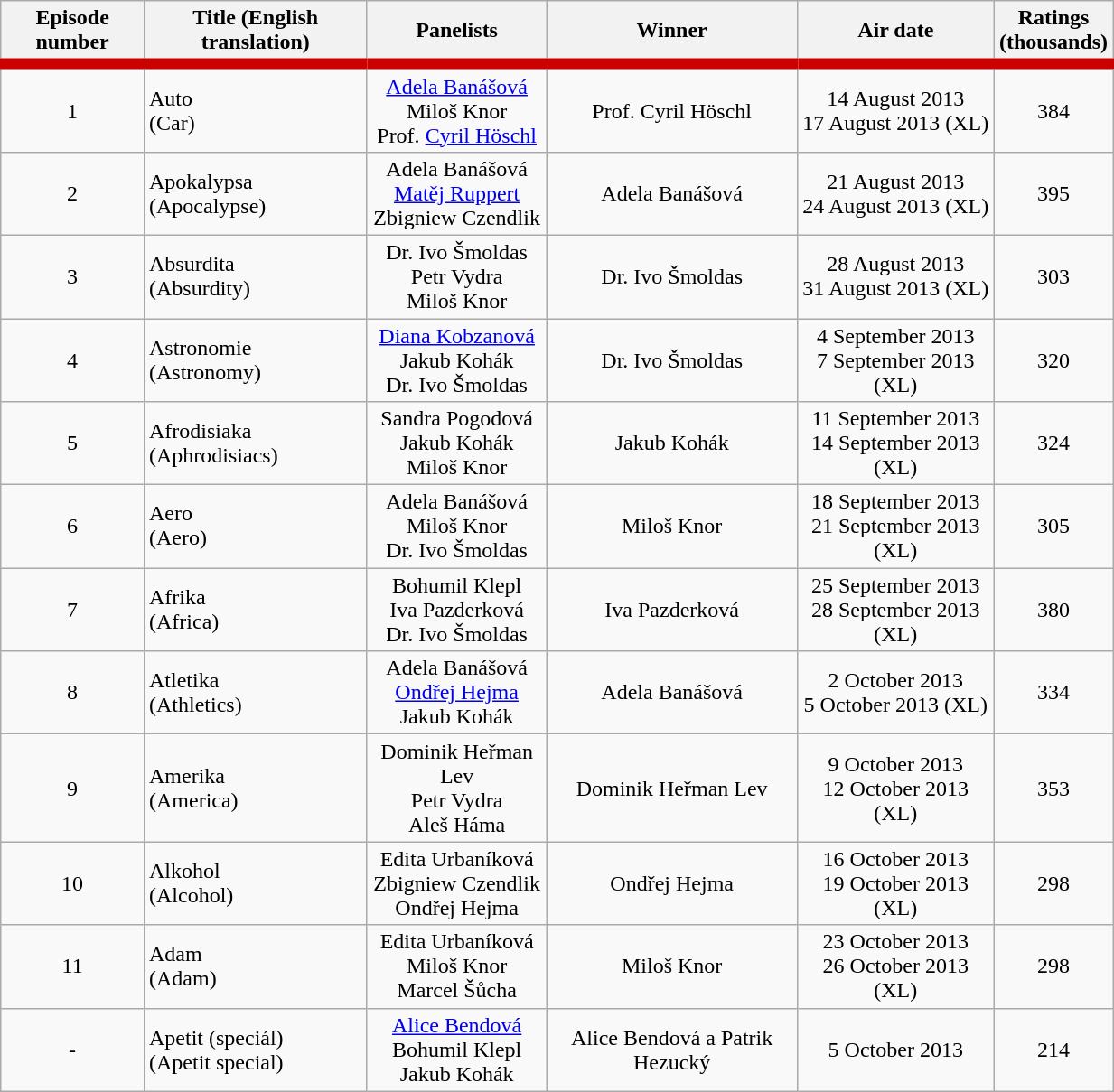<table class="wikitable" style="text-align: center; width:65%;">
<tr>
<th style="border-bottom: 0.5em solid #CD0000;">Episode number</th>
<th style="border-bottom: 0.5em solid #CD0000;">Title (English translation)</th>
<th style="border-bottom: 0.5em solid #CD0000;">Panelists</th>
<th style="border-bottom: 0.5em solid #CD0000;">Winner</th>
<th style="border-bottom: 0.5em solid #CD0000;">Air date</th>
<th style="border-bottom: 0.5em solid #CD0000;">Ratings <br>(thousands)</th>
</tr>
<tr>
<td>1</td>
<td style="text-align: left;">Auto <br>(Car)</td>
<td><a href='#'>Adela Banášová</a><br>Miloš Knor<br>Prof. <a href='#'>Cyril Höschl</a></td>
<td>Prof. Cyril Höschl</td>
<td>14 August 2013 <br>17 August 2013 (XL)</td>
<td>384</td>
</tr>
<tr>
<td>2</td>
<td style="text-align: left;">Apokalypsa <br>(Apocalypse)</td>
<td>Adela Banášová<br><a href='#'>Matěj Ruppert</a><br>Zbigniew Czendlik</td>
<td>Adela Banášová</td>
<td>21 August 2013 <br>24 August 2013 (XL)</td>
<td>395</td>
</tr>
<tr>
<td>3</td>
<td style="text-align: left;">Absurdita <br>(Absurdity)</td>
<td>Dr. Ivo Šmoldas <br>Petr Vydra<br>Miloš Knor</td>
<td>Dr. Ivo Šmoldas</td>
<td>28 August 2013 <br>31 August 2013 (XL)</td>
<td>303</td>
</tr>
<tr>
<td>4</td>
<td style="text-align: left;">Astronomie <br>(Astronomy)</td>
<td><a href='#'>Diana Kobzanová</a><br>Jakub Kohák<br>Dr. Ivo Šmoldas</td>
<td>Dr. Ivo Šmoldas</td>
<td>4 September 2013 <br>7 September 2013 (XL)</td>
<td>320</td>
</tr>
<tr>
<td>5</td>
<td style="text-align: left;">Afrodisiaka <br>(Aphrodisiacs)</td>
<td>Sandra Pogodová<br>Jakub Kohák<br>Miloš Knor</td>
<td>Jakub Kohák</td>
<td>11 September 2013 <br>14 September 2013 (XL)</td>
<td>324</td>
</tr>
<tr>
<td>6</td>
<td style="text-align: left;">Aero <br>(Aero)</td>
<td>Adela Banášová<br>Miloš Knor<br>Dr. Ivo Šmoldas</td>
<td>Miloš Knor</td>
<td>18 September 2013 <br>21 September 2013 (XL)</td>
<td>305</td>
</tr>
<tr>
<td>7</td>
<td style="text-align: left;">Afrika <br>(Africa)</td>
<td>Bohumil Klepl<br>Iva Pazderková<br>Dr. Ivo Šmoldas</td>
<td>Iva Pazderková</td>
<td>25 September 2013 <br>28 September 2013 (XL)</td>
<td>380</td>
</tr>
<tr>
<td>8</td>
<td style="text-align: left;">Atletika <br>(Athletics)</td>
<td>Adela Banášová<br><a href='#'>Ondřej Hejma</a><br>Jakub Kohák</td>
<td>Adela Banášová</td>
<td>2 October 2013 <br>5 October 2013 (XL)</td>
<td>334</td>
</tr>
<tr>
<td>9</td>
<td style="text-align: left;">Amerika<br>(America)</td>
<td>Dominik Heřman Lev<br>Petr Vydra<br>Aleš Háma</td>
<td>Dominik Heřman Lev</td>
<td>9 October 2013<br>12 October 2013 (XL)</td>
<td>353</td>
</tr>
<tr>
<td>10</td>
<td style="text-align: left;">Alkohol <br>(Alcohol)</td>
<td>Edita Urbaníková<br>Zbigniew Czendlik<br>Ondřej Hejma</td>
<td>Ondřej Hejma</td>
<td>16 October 2013<br>19 October 2013 (XL)</td>
<td>298</td>
</tr>
<tr>
<td>11</td>
<td style="text-align: left;">Adam <br>(Adam)</td>
<td>Edita Urbaníková<br>Miloš Knor<br>Marcel Šůcha</td>
<td>Miloš Knor</td>
<td>23 October 2013<br>26 October 2013 (XL)</td>
<td>298</td>
</tr>
<tr>
<td>-</td>
<td style="text-align: left;">Apetit (speciál)<br>(Apetit special)</td>
<td><a href='#'>Alice Bendová</a><br>Bohumil Klepl<br>Jakub Kohák</td>
<td>Alice Bendová a Patrik Hezucký</td>
<td>5 October 2013</td>
<td>214</td>
</tr>
</table>
